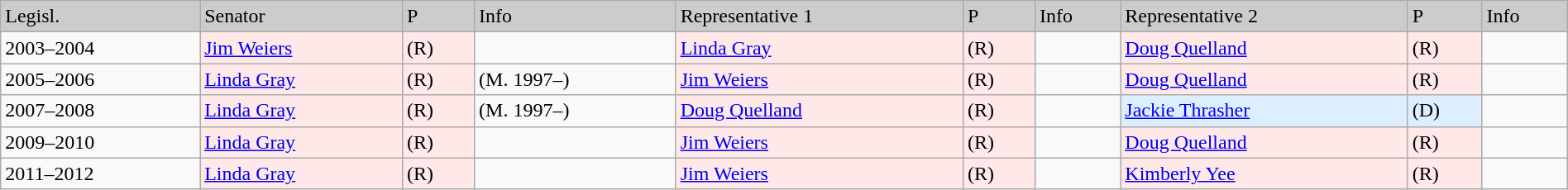<table class=wikitable width="100%" border="1">
<tr style="background-color:#cccccc;">
<td>Legisl.</td>
<td>Senator</td>
<td>P</td>
<td>Info</td>
<td>Representative 1</td>
<td>P</td>
<td>Info</td>
<td>Representative 2</td>
<td>P</td>
<td>Info</td>
</tr>
<tr>
<td>2003–2004</td>
<td style="background:#FFE8E8"><a href='#'>Jim Weiers</a></td>
<td style="background:#FFE8E8">(R)</td>
<td></td>
<td style="background:#FFE8E8"><a href='#'>Linda Gray</a></td>
<td style="background:#FFE8E8">(R)</td>
<td></td>
<td style="background:#FFE8E8"><a href='#'>Doug Quelland</a></td>
<td style="background:#FFE8E8">(R)</td>
<td></td>
</tr>
<tr>
<td>2005–2006</td>
<td style="background:#FFE8E8"><a href='#'>Linda Gray</a></td>
<td style="background:#FFE8E8">(R)</td>
<td> (M. 1997–)</td>
<td style="background:#FFE8E8"><a href='#'>Jim Weiers</a></td>
<td style="background:#FFE8E8">(R)</td>
<td></td>
<td style="background:#FFE8E8"><a href='#'>Doug Quelland</a></td>
<td style="background:#FFE8E8">(R)</td>
<td></td>
</tr>
<tr>
<td>2007–2008</td>
<td style="background:#FFE8E8"><a href='#'>Linda Gray</a></td>
<td style="background:#FFE8E8">(R)</td>
<td> (M. 1997–)</td>
<td style="background:#FFE8E8"><a href='#'>Doug Quelland</a></td>
<td style="background:#FFE8E8">(R)</td>
<td></td>
<td style="background:#DDEEFF"><a href='#'>Jackie Thrasher</a></td>
<td style="background:#DDEEFF">(D)</td>
<td></td>
</tr>
<tr>
<td>2009–2010</td>
<td style="background:#FFE8E8"><a href='#'>Linda Gray</a></td>
<td style="background:#FFE8E8">(R)</td>
<td></td>
<td style="background:#FFE8E8"><a href='#'>Jim Weiers</a></td>
<td style="background:#FFE8E8">(R)</td>
<td></td>
<td style="background:#FFE8E8"><a href='#'>Doug Quelland</a></td>
<td style="background:#FFE8E8">(R)</td>
<td></td>
</tr>
<tr>
<td>2011–2012</td>
<td style="background:#FFE8E8"><a href='#'>Linda Gray</a></td>
<td style="background:#FFE8E8">(R)</td>
<td></td>
<td style="background:#FFE8E8"><a href='#'>Jim Weiers</a></td>
<td style="background:#FFE8E8">(R)</td>
<td></td>
<td style="background:#FFE8E8"><a href='#'>Kimberly Yee</a></td>
<td style="background:#FFE8E8">(R)</td>
<td></td>
</tr>
</table>
